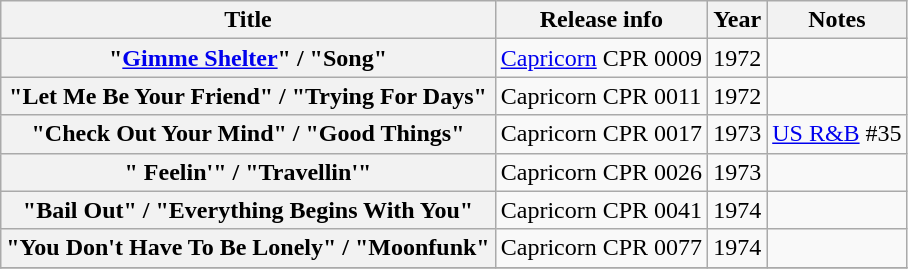<table class="wikitable plainrowheaders sortable">
<tr>
<th scope="col">Title</th>
<th scope="col">Release info</th>
<th scope="col">Year</th>
<th scope="col" class="unsortable">Notes</th>
</tr>
<tr>
<th scope="row">"<a href='#'>Gimme Shelter</a>" / "Song"</th>
<td><a href='#'>Capricorn</a> CPR 0009</td>
<td>1972</td>
<td></td>
</tr>
<tr>
<th scope="row">"Let Me Be Your Friend" / "Trying For Days"</th>
<td>Capricorn CPR 0011</td>
<td>1972</td>
<td></td>
</tr>
<tr>
<th scope="row">"Check Out Your Mind" / "Good Things"</th>
<td>Capricorn CPR 0017</td>
<td>1973</td>
<td><a href='#'>US R&B</a> #35</td>
</tr>
<tr>
<th scope="row">" Feelin'" / "Travellin'"</th>
<td>Capricorn CPR 0026</td>
<td>1973</td>
<td></td>
</tr>
<tr>
<th scope="row">"Bail Out" / "Everything Begins With You"</th>
<td>Capricorn CPR 0041</td>
<td>1974</td>
<td></td>
</tr>
<tr>
<th scope="row">"You Don't Have To Be Lonely" / "Moonfunk"</th>
<td>Capricorn CPR 0077</td>
<td>1974</td>
<td></td>
</tr>
<tr>
</tr>
</table>
